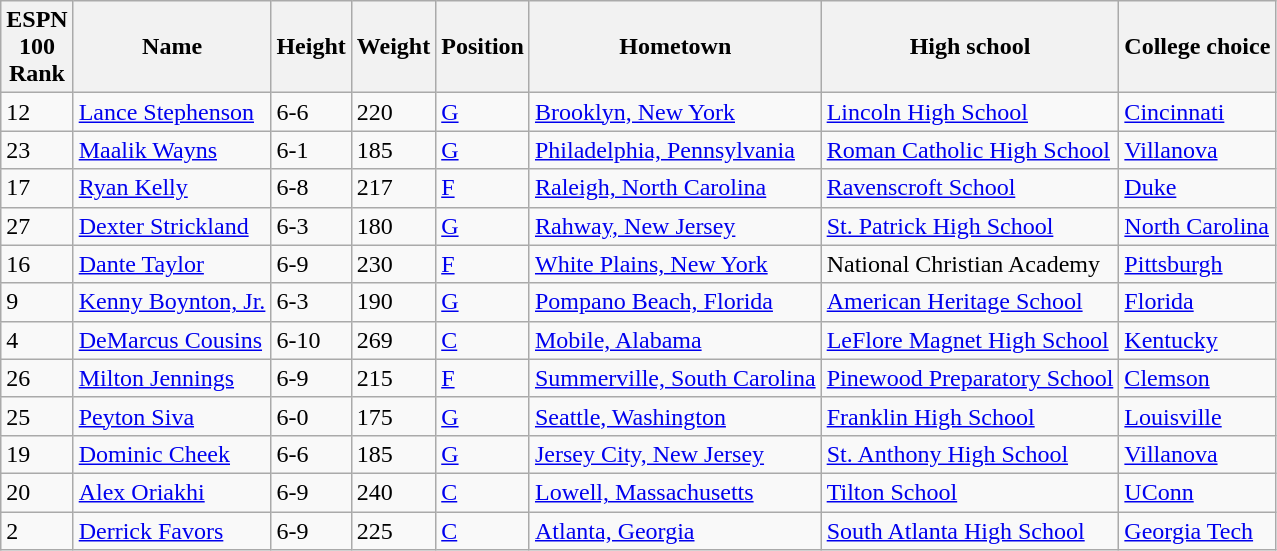<table class="wikitable sortable">
<tr>
<th>ESPN<br> 100 <br> Rank</th>
<th>Name</th>
<th>Height</th>
<th>Weight</th>
<th>Position</th>
<th>Hometown</th>
<th>High school</th>
<th>College choice</th>
</tr>
<tr>
<td>12</td>
<td><a href='#'>Lance Stephenson</a></td>
<td>6-6</td>
<td>220</td>
<td><a href='#'>G</a></td>
<td><a href='#'>Brooklyn, New York</a></td>
<td><a href='#'>Lincoln High School</a></td>
<td><a href='#'>Cincinnati</a></td>
</tr>
<tr>
<td>23</td>
<td><a href='#'>Maalik Wayns</a></td>
<td>6-1</td>
<td>185</td>
<td><a href='#'>G</a></td>
<td><a href='#'>Philadelphia, Pennsylvania</a></td>
<td><a href='#'>Roman Catholic High School</a></td>
<td><a href='#'>Villanova</a></td>
</tr>
<tr>
<td>17</td>
<td><a href='#'>Ryan Kelly</a></td>
<td>6-8</td>
<td>217</td>
<td><a href='#'>F</a></td>
<td><a href='#'>Raleigh, North Carolina</a></td>
<td><a href='#'>Ravenscroft School</a></td>
<td><a href='#'>Duke</a></td>
</tr>
<tr>
<td>27</td>
<td><a href='#'>Dexter Strickland</a></td>
<td>6-3</td>
<td>180</td>
<td><a href='#'>G</a></td>
<td><a href='#'>Rahway, New Jersey</a></td>
<td><a href='#'>St. Patrick High School</a></td>
<td><a href='#'>North Carolina</a></td>
</tr>
<tr>
<td>16</td>
<td><a href='#'>Dante Taylor</a></td>
<td>6-9</td>
<td>230</td>
<td><a href='#'>F</a></td>
<td><a href='#'>White Plains, New York</a></td>
<td>National Christian Academy</td>
<td><a href='#'>Pittsburgh</a></td>
</tr>
<tr>
<td>9</td>
<td><a href='#'>Kenny Boynton, Jr.</a></td>
<td>6-3</td>
<td>190</td>
<td><a href='#'>G</a></td>
<td><a href='#'>Pompano Beach, Florida</a></td>
<td><a href='#'>American Heritage School</a></td>
<td><a href='#'>Florida</a></td>
</tr>
<tr>
<td>4</td>
<td><a href='#'>DeMarcus Cousins</a></td>
<td>6-10</td>
<td>269</td>
<td><a href='#'>C</a></td>
<td><a href='#'>Mobile, Alabama</a></td>
<td><a href='#'>LeFlore Magnet High School</a></td>
<td><a href='#'>Kentucky</a></td>
</tr>
<tr>
<td>26</td>
<td><a href='#'>Milton Jennings</a></td>
<td>6-9</td>
<td>215</td>
<td><a href='#'>F</a></td>
<td><a href='#'>Summerville, South Carolina</a></td>
<td><a href='#'>Pinewood Preparatory School</a></td>
<td><a href='#'>Clemson</a></td>
</tr>
<tr>
<td>25</td>
<td><a href='#'>Peyton Siva</a></td>
<td>6-0</td>
<td>175</td>
<td><a href='#'>G</a></td>
<td><a href='#'>Seattle, Washington</a></td>
<td><a href='#'>Franklin High School</a></td>
<td><a href='#'>Louisville</a></td>
</tr>
<tr>
<td>19</td>
<td><a href='#'>Dominic Cheek</a></td>
<td>6-6</td>
<td>185</td>
<td><a href='#'>G</a></td>
<td><a href='#'>Jersey City, New Jersey</a></td>
<td><a href='#'>St. Anthony High School</a></td>
<td><a href='#'>Villanova</a></td>
</tr>
<tr>
<td>20</td>
<td><a href='#'>Alex Oriakhi</a></td>
<td>6-9</td>
<td>240</td>
<td><a href='#'>C</a></td>
<td><a href='#'>Lowell, Massachusetts</a></td>
<td><a href='#'>Tilton School</a></td>
<td><a href='#'>UConn</a></td>
</tr>
<tr>
<td>2</td>
<td><a href='#'>Derrick Favors</a></td>
<td>6-9</td>
<td>225</td>
<td><a href='#'>C</a></td>
<td><a href='#'>Atlanta, Georgia</a></td>
<td><a href='#'>South Atlanta High School</a></td>
<td><a href='#'>Georgia Tech</a></td>
</tr>
</table>
